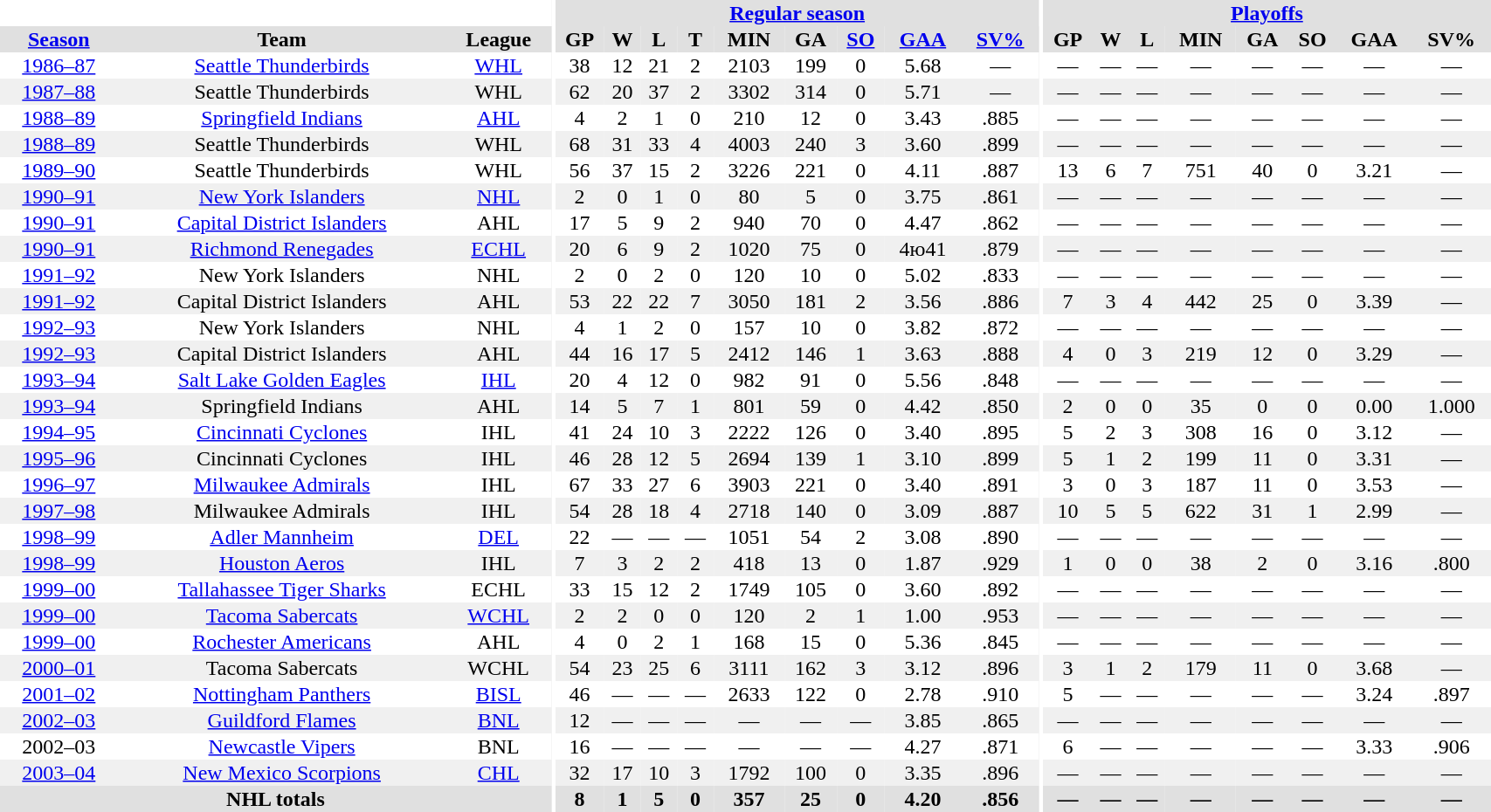<table border="0" cellpadding="1" cellspacing="0" style="width:90%; text-align:center;">
<tr bgcolor="#e0e0e0">
<th colspan="3" bgcolor="#ffffff"></th>
<th rowspan="99" bgcolor="#ffffff"></th>
<th colspan="9" bgcolor="#e0e0e0"><a href='#'>Regular season</a></th>
<th rowspan="99" bgcolor="#ffffff"></th>
<th colspan="8" bgcolor="#e0e0e0"><a href='#'>Playoffs</a></th>
</tr>
<tr bgcolor="#e0e0e0">
<th><a href='#'>Season</a></th>
<th>Team</th>
<th>League</th>
<th>GP</th>
<th>W</th>
<th>L</th>
<th>T</th>
<th>MIN</th>
<th>GA</th>
<th><a href='#'>SO</a></th>
<th><a href='#'>GAA</a></th>
<th><a href='#'>SV%</a></th>
<th>GP</th>
<th>W</th>
<th>L</th>
<th>MIN</th>
<th>GA</th>
<th>SO</th>
<th>GAA</th>
<th>SV%</th>
</tr>
<tr>
<td><a href='#'>1986–87</a></td>
<td><a href='#'>Seattle Thunderbirds</a></td>
<td><a href='#'>WHL</a></td>
<td>38</td>
<td>12</td>
<td>21</td>
<td>2</td>
<td>2103</td>
<td>199</td>
<td>0</td>
<td>5.68</td>
<td>—</td>
<td>—</td>
<td>—</td>
<td>—</td>
<td>—</td>
<td>—</td>
<td>—</td>
<td>—</td>
<td>—</td>
</tr>
<tr bgcolor="#f0f0f0">
<td><a href='#'>1987–88</a></td>
<td>Seattle Thunderbirds</td>
<td>WHL</td>
<td>62</td>
<td>20</td>
<td>37</td>
<td>2</td>
<td>3302</td>
<td>314</td>
<td>0</td>
<td>5.71</td>
<td>—</td>
<td>—</td>
<td>—</td>
<td>—</td>
<td>—</td>
<td>—</td>
<td>—</td>
<td>—</td>
<td>—</td>
</tr>
<tr>
<td><a href='#'>1988–89</a></td>
<td><a href='#'>Springfield Indians</a></td>
<td><a href='#'>AHL</a></td>
<td>4</td>
<td>2</td>
<td>1</td>
<td>0</td>
<td>210</td>
<td>12</td>
<td>0</td>
<td>3.43</td>
<td>.885</td>
<td>—</td>
<td>—</td>
<td>—</td>
<td>—</td>
<td>—</td>
<td>—</td>
<td>—</td>
<td>—</td>
</tr>
<tr bgcolor="#f0f0f0">
<td><a href='#'>1988–89</a></td>
<td>Seattle Thunderbirds</td>
<td>WHL</td>
<td>68</td>
<td>31</td>
<td>33</td>
<td>4</td>
<td>4003</td>
<td>240</td>
<td>3</td>
<td>3.60</td>
<td>.899</td>
<td>—</td>
<td>—</td>
<td>—</td>
<td>—</td>
<td>—</td>
<td>—</td>
<td>—</td>
<td>—</td>
</tr>
<tr>
<td><a href='#'>1989–90</a></td>
<td>Seattle Thunderbirds</td>
<td>WHL</td>
<td>56</td>
<td>37</td>
<td>15</td>
<td>2</td>
<td>3226</td>
<td>221</td>
<td>0</td>
<td>4.11</td>
<td>.887</td>
<td>13</td>
<td>6</td>
<td>7</td>
<td>751</td>
<td>40</td>
<td>0</td>
<td>3.21</td>
<td>—</td>
</tr>
<tr bgcolor="#f0f0f0">
<td><a href='#'>1990–91</a></td>
<td><a href='#'>New York Islanders</a></td>
<td><a href='#'>NHL</a></td>
<td>2</td>
<td>0</td>
<td>1</td>
<td>0</td>
<td>80</td>
<td>5</td>
<td>0</td>
<td>3.75</td>
<td>.861</td>
<td>—</td>
<td>—</td>
<td>—</td>
<td>—</td>
<td>—</td>
<td>—</td>
<td>—</td>
<td>—</td>
</tr>
<tr>
<td><a href='#'>1990–91</a></td>
<td><a href='#'>Capital District Islanders</a></td>
<td>AHL</td>
<td>17</td>
<td>5</td>
<td>9</td>
<td>2</td>
<td>940</td>
<td>70</td>
<td>0</td>
<td>4.47</td>
<td>.862</td>
<td>—</td>
<td>—</td>
<td>—</td>
<td>—</td>
<td>—</td>
<td>—</td>
<td>—</td>
<td>—</td>
</tr>
<tr bgcolor="#f0f0f0">
<td><a href='#'>1990–91</a></td>
<td><a href='#'>Richmond Renegades</a></td>
<td><a href='#'>ECHL</a></td>
<td>20</td>
<td>6</td>
<td>9</td>
<td>2</td>
<td>1020</td>
<td>75</td>
<td>0</td>
<td>4ю41</td>
<td>.879</td>
<td>—</td>
<td>—</td>
<td>—</td>
<td>—</td>
<td>—</td>
<td>—</td>
<td>—</td>
<td>—</td>
</tr>
<tr>
<td><a href='#'>1991–92</a></td>
<td>New York Islanders</td>
<td>NHL</td>
<td>2</td>
<td>0</td>
<td>2</td>
<td>0</td>
<td>120</td>
<td>10</td>
<td>0</td>
<td>5.02</td>
<td>.833</td>
<td>—</td>
<td>—</td>
<td>—</td>
<td>—</td>
<td>—</td>
<td>—</td>
<td>—</td>
<td>—</td>
</tr>
<tr bgcolor="#f0f0f0">
<td><a href='#'>1991–92</a></td>
<td>Capital District Islanders</td>
<td>AHL</td>
<td>53</td>
<td>22</td>
<td>22</td>
<td>7</td>
<td>3050</td>
<td>181</td>
<td>2</td>
<td>3.56</td>
<td>.886</td>
<td>7</td>
<td>3</td>
<td>4</td>
<td>442</td>
<td>25</td>
<td>0</td>
<td>3.39</td>
<td>—</td>
</tr>
<tr>
<td><a href='#'>1992–93</a></td>
<td>New York Islanders</td>
<td>NHL</td>
<td>4</td>
<td>1</td>
<td>2</td>
<td>0</td>
<td>157</td>
<td>10</td>
<td>0</td>
<td>3.82</td>
<td>.872</td>
<td>—</td>
<td>—</td>
<td>—</td>
<td>—</td>
<td>—</td>
<td>—</td>
<td>—</td>
<td>—</td>
</tr>
<tr bgcolor="#f0f0f0">
<td><a href='#'>1992–93</a></td>
<td>Capital District Islanders</td>
<td>AHL</td>
<td>44</td>
<td>16</td>
<td>17</td>
<td>5</td>
<td>2412</td>
<td>146</td>
<td>1</td>
<td>3.63</td>
<td>.888</td>
<td>4</td>
<td>0</td>
<td>3</td>
<td>219</td>
<td>12</td>
<td>0</td>
<td>3.29</td>
<td>—</td>
</tr>
<tr>
<td><a href='#'>1993–94</a></td>
<td><a href='#'>Salt Lake Golden Eagles</a></td>
<td><a href='#'>IHL</a></td>
<td>20</td>
<td>4</td>
<td>12</td>
<td>0</td>
<td>982</td>
<td>91</td>
<td>0</td>
<td>5.56</td>
<td>.848</td>
<td>—</td>
<td>—</td>
<td>—</td>
<td>—</td>
<td>—</td>
<td>—</td>
<td>—</td>
<td>—</td>
</tr>
<tr bgcolor="#f0f0f0">
<td><a href='#'>1993–94</a></td>
<td>Springfield Indians</td>
<td>AHL</td>
<td>14</td>
<td>5</td>
<td>7</td>
<td>1</td>
<td>801</td>
<td>59</td>
<td>0</td>
<td>4.42</td>
<td>.850</td>
<td>2</td>
<td>0</td>
<td>0</td>
<td>35</td>
<td>0</td>
<td>0</td>
<td>0.00</td>
<td>1.000</td>
</tr>
<tr>
<td><a href='#'>1994–95</a></td>
<td><a href='#'>Cincinnati Cyclones</a></td>
<td>IHL</td>
<td>41</td>
<td>24</td>
<td>10</td>
<td>3</td>
<td>2222</td>
<td>126</td>
<td>0</td>
<td>3.40</td>
<td>.895</td>
<td>5</td>
<td>2</td>
<td>3</td>
<td>308</td>
<td>16</td>
<td>0</td>
<td>3.12</td>
<td>—</td>
</tr>
<tr bgcolor="#f0f0f0">
<td><a href='#'>1995–96</a></td>
<td>Cincinnati Cyclones</td>
<td>IHL</td>
<td>46</td>
<td>28</td>
<td>12</td>
<td>5</td>
<td>2694</td>
<td>139</td>
<td>1</td>
<td>3.10</td>
<td>.899</td>
<td>5</td>
<td>1</td>
<td>2</td>
<td>199</td>
<td>11</td>
<td>0</td>
<td>3.31</td>
<td>—</td>
</tr>
<tr>
<td><a href='#'>1996–97</a></td>
<td><a href='#'>Milwaukee Admirals</a></td>
<td>IHL</td>
<td>67</td>
<td>33</td>
<td>27</td>
<td>6</td>
<td>3903</td>
<td>221</td>
<td>0</td>
<td>3.40</td>
<td>.891</td>
<td>3</td>
<td>0</td>
<td>3</td>
<td>187</td>
<td>11</td>
<td>0</td>
<td>3.53</td>
<td>—</td>
</tr>
<tr bgcolor="#f0f0f0">
<td><a href='#'>1997–98</a></td>
<td>Milwaukee Admirals</td>
<td>IHL</td>
<td>54</td>
<td>28</td>
<td>18</td>
<td>4</td>
<td>2718</td>
<td>140</td>
<td>0</td>
<td>3.09</td>
<td>.887</td>
<td>10</td>
<td>5</td>
<td>5</td>
<td>622</td>
<td>31</td>
<td>1</td>
<td>2.99</td>
<td>—</td>
</tr>
<tr>
<td><a href='#'>1998–99</a></td>
<td><a href='#'>Adler Mannheim</a></td>
<td><a href='#'>DEL</a></td>
<td>22</td>
<td>—</td>
<td>—</td>
<td>—</td>
<td>1051</td>
<td>54</td>
<td>2</td>
<td>3.08</td>
<td>.890</td>
<td>—</td>
<td>—</td>
<td>—</td>
<td>—</td>
<td>—</td>
<td>—</td>
<td>—</td>
<td>—</td>
</tr>
<tr bgcolor="#f0f0f0">
<td><a href='#'>1998–99</a></td>
<td><a href='#'>Houston Aeros</a></td>
<td>IHL</td>
<td>7</td>
<td>3</td>
<td>2</td>
<td>2</td>
<td>418</td>
<td>13</td>
<td>0</td>
<td>1.87</td>
<td>.929</td>
<td>1</td>
<td>0</td>
<td>0</td>
<td>38</td>
<td>2</td>
<td>0</td>
<td>3.16</td>
<td>.800</td>
</tr>
<tr>
<td><a href='#'>1999–00</a></td>
<td><a href='#'>Tallahassee Tiger Sharks</a></td>
<td>ECHL</td>
<td>33</td>
<td>15</td>
<td>12</td>
<td>2</td>
<td>1749</td>
<td>105</td>
<td>0</td>
<td>3.60</td>
<td>.892</td>
<td>—</td>
<td>—</td>
<td>—</td>
<td>—</td>
<td>—</td>
<td>—</td>
<td>—</td>
<td>—</td>
</tr>
<tr bgcolor="#f0f0f0">
<td><a href='#'>1999–00</a></td>
<td><a href='#'>Tacoma Sabercats</a></td>
<td><a href='#'>WCHL</a></td>
<td>2</td>
<td>2</td>
<td>0</td>
<td>0</td>
<td>120</td>
<td>2</td>
<td>1</td>
<td>1.00</td>
<td>.953</td>
<td>—</td>
<td>—</td>
<td>—</td>
<td>—</td>
<td>—</td>
<td>—</td>
<td>—</td>
<td>—</td>
</tr>
<tr>
<td><a href='#'>1999–00</a></td>
<td><a href='#'>Rochester Americans</a></td>
<td>AHL</td>
<td>4</td>
<td>0</td>
<td>2</td>
<td>1</td>
<td>168</td>
<td>15</td>
<td>0</td>
<td>5.36</td>
<td>.845</td>
<td>—</td>
<td>—</td>
<td>—</td>
<td>—</td>
<td>—</td>
<td>—</td>
<td>—</td>
<td>—</td>
</tr>
<tr bgcolor="#f0f0f0">
<td><a href='#'>2000–01</a></td>
<td>Tacoma Sabercats</td>
<td>WCHL</td>
<td>54</td>
<td>23</td>
<td>25</td>
<td>6</td>
<td>3111</td>
<td>162</td>
<td>3</td>
<td>3.12</td>
<td>.896</td>
<td>3</td>
<td>1</td>
<td>2</td>
<td>179</td>
<td>11</td>
<td>0</td>
<td>3.68</td>
<td>—</td>
</tr>
<tr>
<td><a href='#'>2001–02</a></td>
<td><a href='#'>Nottingham Panthers</a></td>
<td><a href='#'>BISL</a></td>
<td>46</td>
<td>—</td>
<td>—</td>
<td>—</td>
<td>2633</td>
<td>122</td>
<td>0</td>
<td>2.78</td>
<td>.910</td>
<td>5</td>
<td>—</td>
<td>—</td>
<td>—</td>
<td>—</td>
<td>—</td>
<td>3.24</td>
<td>.897</td>
</tr>
<tr bgcolor="#f0f0f0">
<td><a href='#'>2002–03</a></td>
<td><a href='#'>Guildford Flames</a></td>
<td><a href='#'>BNL</a></td>
<td>12</td>
<td>—</td>
<td>—</td>
<td>—</td>
<td>—</td>
<td>—</td>
<td>—</td>
<td>3.85</td>
<td>.865</td>
<td>—</td>
<td>—</td>
<td>—</td>
<td>—</td>
<td>—</td>
<td>—</td>
<td>—</td>
<td>—</td>
</tr>
<tr>
<td>2002–03</td>
<td><a href='#'>Newcastle Vipers</a></td>
<td>BNL</td>
<td>16</td>
<td>—</td>
<td>—</td>
<td>—</td>
<td>—</td>
<td>—</td>
<td>—</td>
<td>4.27</td>
<td>.871</td>
<td>6</td>
<td>—</td>
<td>—</td>
<td>—</td>
<td>—</td>
<td>—</td>
<td>3.33</td>
<td>.906</td>
</tr>
<tr bgcolor="#f0f0f0">
<td><a href='#'>2003–04</a></td>
<td><a href='#'>New Mexico Scorpions</a></td>
<td><a href='#'>CHL</a></td>
<td>32</td>
<td>17</td>
<td>10</td>
<td>3</td>
<td>1792</td>
<td>100</td>
<td>0</td>
<td>3.35</td>
<td>.896</td>
<td>—</td>
<td>—</td>
<td>—</td>
<td>—</td>
<td>—</td>
<td>—</td>
<td>—</td>
<td>—</td>
</tr>
<tr bgcolor="#e0e0e0">
<th colspan=3>NHL totals</th>
<th>8</th>
<th>1</th>
<th>5</th>
<th>0</th>
<th>357</th>
<th>25</th>
<th>0</th>
<th>4.20</th>
<th>.856</th>
<th>—</th>
<th>—</th>
<th>—</th>
<th>—</th>
<th>—</th>
<th>—</th>
<th>—</th>
<th>—</th>
</tr>
</table>
